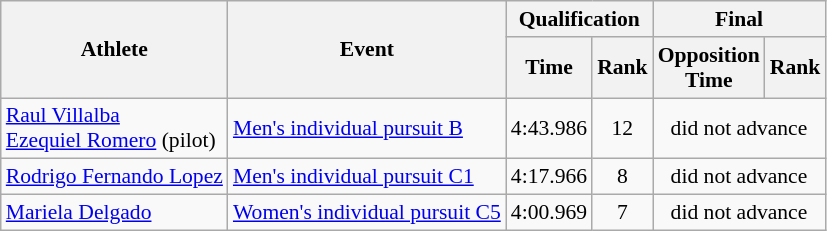<table class=wikitable style="font-size:90%">
<tr>
<th rowspan="2">Athlete</th>
<th rowspan="2">Event</th>
<th colspan="2">Qualification</th>
<th colspan="2">Final</th>
</tr>
<tr>
<th>Time</th>
<th>Rank</th>
<th>Opposition<br>Time</th>
<th>Rank</th>
</tr>
<tr>
<td><a href='#'>Raul Villalba</a><br><a href='#'>Ezequiel Romero</a> (pilot)</td>
<td><a href='#'>Men's individual pursuit B</a></td>
<td align="center">4:43.986</td>
<td align="center">12</td>
<td align="center" colspan=2>did not advance</td>
</tr>
<tr>
<td><a href='#'>Rodrigo Fernando Lopez</a></td>
<td><a href='#'>Men's individual pursuit C1</a></td>
<td align="center">4:17.966</td>
<td align="center">8</td>
<td align="center" colspan=2>did not advance</td>
</tr>
<tr>
<td><a href='#'>Mariela Delgado</a></td>
<td><a href='#'>Women's individual pursuit C5</a></td>
<td align="center">4:00.969</td>
<td align="center">7</td>
<td align="center" colspan=2>did not advance</td>
</tr>
</table>
